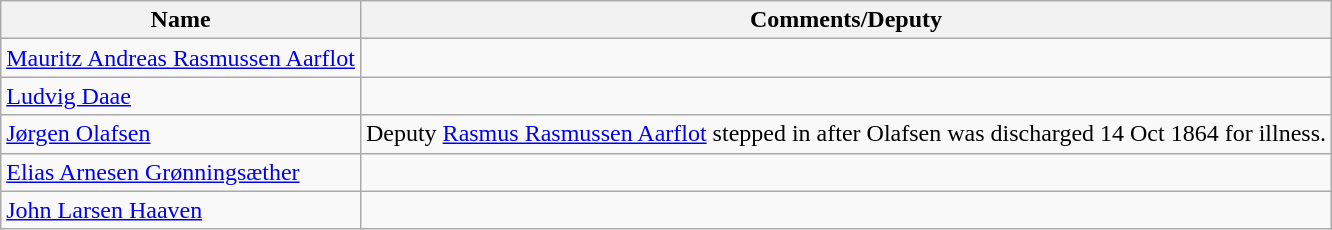<table class="wikitable">
<tr>
<th>Name</th>
<th>Comments/Deputy</th>
</tr>
<tr>
<td><a href='#'>Mauritz Andreas Rasmussen Aarflot</a></td>
<td></td>
</tr>
<tr>
<td><a href='#'>Ludvig Daae</a></td>
<td></td>
</tr>
<tr>
<td><a href='#'>Jørgen Olafsen</a></td>
<td>Deputy <a href='#'>Rasmus Rasmussen Aarflot</a> stepped in after Olafsen was discharged 14 Oct 1864 for illness.</td>
</tr>
<tr>
<td><a href='#'>Elias Arnesen Grønningsæther</a></td>
<td></td>
</tr>
<tr>
<td><a href='#'>John Larsen Haaven</a></td>
<td></td>
</tr>
</table>
